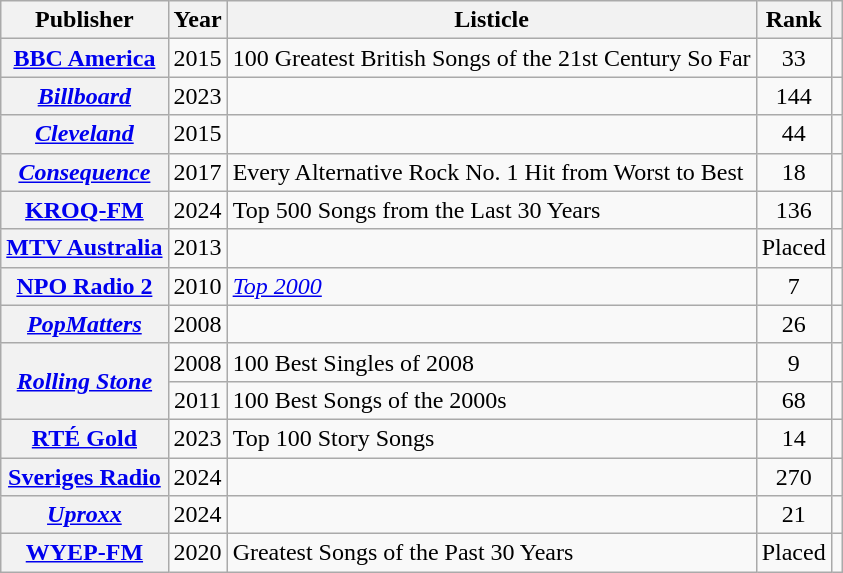<table class="wikitable sortable plainrowheaders" style="text-align:center">
<tr>
<th scope="col">Publisher</th>
<th scope="col">Year</th>
<th scope="col">Listicle</th>
<th scope="col">Rank</th>
<th scope="col" class="unsortable"></th>
</tr>
<tr>
<th scope="row"><a href='#'>BBC America</a></th>
<td>2015</td>
<td style="text-align:left;">100 Greatest British Songs of the 21st Century So Far</td>
<td>33</td>
<td></td>
</tr>
<tr>
<th scope="row"><em><a href='#'>Billboard</a></em></th>
<td>2023</td>
<td style="text-align:left;"></td>
<td>144</td>
<td></td>
</tr>
<tr>
<th scope="row"><em><a href='#'>Cleveland</a></em></th>
<td>2015</td>
<td style="text-align:left;"></td>
<td>44</td>
<td></td>
</tr>
<tr>
<th scope="row"><em><a href='#'>Consequence</a></em></th>
<td>2017</td>
<td style="text-align: left;">Every Alternative Rock No. 1 Hit from Worst to Best</td>
<td>18</td>
<td></td>
</tr>
<tr>
<th scope="row"><a href='#'>KROQ-FM</a></th>
<td>2024</td>
<td style="text-align:left;">Top 500 Songs from the Last 30 Years</td>
<td>136</td>
<td></td>
</tr>
<tr>
<th scope="row"><a href='#'>MTV Australia</a></th>
<td>2013</td>
<td style="text-align:left;"></td>
<td>Placed</td>
<td></td>
</tr>
<tr>
<th scope="row"><a href='#'>NPO Radio 2</a></th>
<td>2010</td>
<td style="text-align:left;"><em><a href='#'>Top 2000</a></em></td>
<td>7</td>
<td></td>
</tr>
<tr>
<th scope="row"><em><a href='#'>PopMatters</a></em></th>
<td>2008</td>
<td style="text-align:left;"></td>
<td>26</td>
<td></td>
</tr>
<tr>
<th rowspan="2" scope="row"><em><a href='#'>Rolling Stone</a></em></th>
<td>2008</td>
<td style="text-align:left;">100 Best Singles of 2008</td>
<td>9</td>
<td></td>
</tr>
<tr>
<td>2011</td>
<td style="text-align:left;">100 Best Songs of the 2000s</td>
<td>68</td>
<td></td>
</tr>
<tr>
<th scope="row"><a href='#'>RTÉ Gold</a></th>
<td>2023</td>
<td style="text-align:left;">Top 100 Story Songs</td>
<td>14</td>
<td></td>
</tr>
<tr>
<th scope="row"><a href='#'>Sveriges Radio</a></th>
<td>2024</td>
<td style="text-align:left;"></td>
<td>270</td>
<td></td>
</tr>
<tr>
<th scope="row"><em><a href='#'>Uproxx</a></em></th>
<td>2024</td>
<td style="text-align:left;"></td>
<td>21</td>
<td></td>
</tr>
<tr>
<th scope="row"><a href='#'>WYEP-FM</a></th>
<td>2020</td>
<td style="text-align:left;">Greatest Songs of the Past 30 Years</td>
<td>Placed</td>
<td></td>
</tr>
</table>
